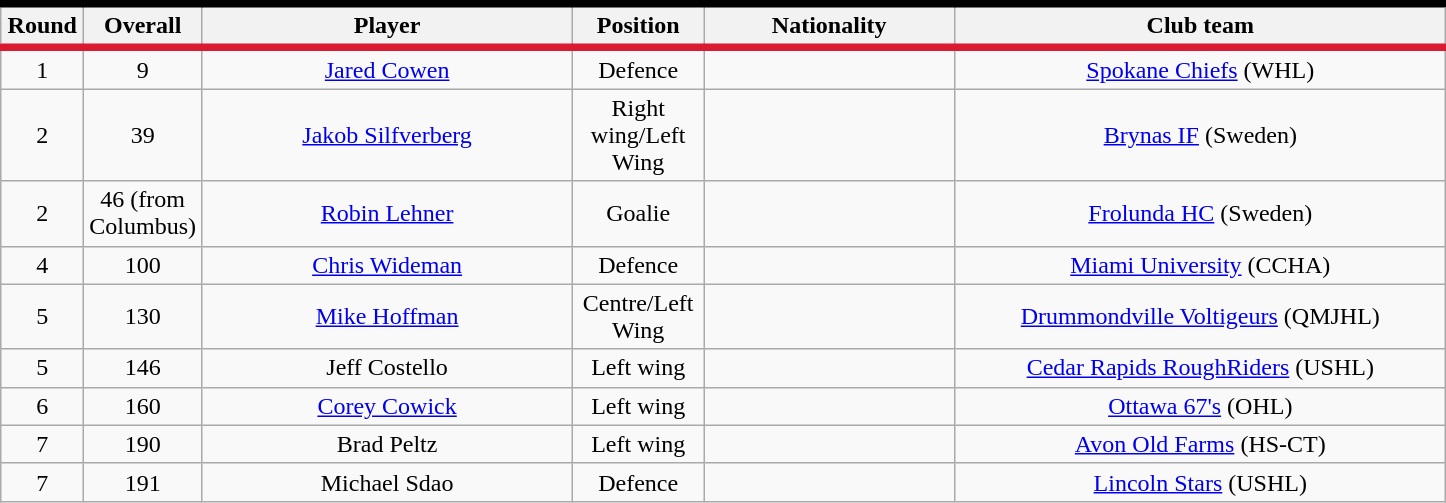<table class="wikitable sortable" style="text-align:center">
<tr style= "background:#FFFFFF; border-top:#010101 5px solid; border-bottom:#DA1A32 5px solid;">
<th style="width:3em">Round</th>
<th style="width:4em">Overall</th>
<th style="width:15em">Player</th>
<th style="width:5em">Position</th>
<th style="width:10em">Nationality</th>
<th style="width:20em">Club team</th>
</tr>
<tr>
<td>1</td>
<td>9</td>
<td><a href='#'>Jared Cowen</a></td>
<td>Defence</td>
<td></td>
<td><a href='#'>Spokane Chiefs</a> (WHL)</td>
</tr>
<tr>
<td>2</td>
<td>39</td>
<td><a href='#'>Jakob Silfverberg</a></td>
<td>Right wing/Left Wing</td>
<td></td>
<td><a href='#'>Brynas IF</a> (Sweden)</td>
</tr>
<tr>
<td>2</td>
<td>46 (from Columbus)</td>
<td><a href='#'>Robin Lehner</a></td>
<td>Goalie</td>
<td></td>
<td><a href='#'>Frolunda HC</a> (Sweden)</td>
</tr>
<tr>
<td>4</td>
<td>100</td>
<td><a href='#'>Chris Wideman</a></td>
<td>Defence</td>
<td></td>
<td><a href='#'>Miami University</a> (CCHA)</td>
</tr>
<tr>
<td>5</td>
<td>130</td>
<td><a href='#'>Mike Hoffman</a></td>
<td>Centre/Left Wing</td>
<td></td>
<td><a href='#'>Drummondville Voltigeurs</a> (QMJHL)</td>
</tr>
<tr>
<td>5</td>
<td>146 <br></td>
<td>Jeff Costello</td>
<td>Left wing</td>
<td></td>
<td><a href='#'>Cedar Rapids RoughRiders</a> (USHL)</td>
</tr>
<tr>
<td>6</td>
<td>160</td>
<td><a href='#'>Corey Cowick</a></td>
<td>Left wing</td>
<td></td>
<td><a href='#'>Ottawa 67's</a> (OHL)</td>
</tr>
<tr>
<td>7</td>
<td>190</td>
<td>Brad Peltz</td>
<td>Left wing</td>
<td></td>
<td><a href='#'>Avon Old Farms</a> (HS-CT)</td>
</tr>
<tr>
<td>7</td>
<td>191 <br></td>
<td>Michael Sdao</td>
<td>Defence</td>
<td></td>
<td><a href='#'>Lincoln Stars</a> (USHL)</td>
</tr>
</table>
